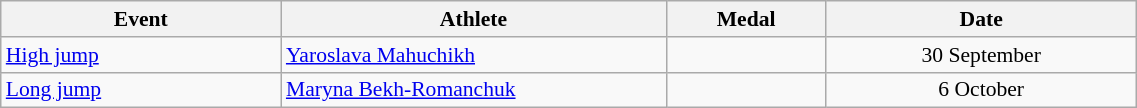<table class=wikitable style="font-size:90%">
<tr>
<th width=180>Event</th>
<th width=250>Athlete</th>
<th width=100>Medal</th>
<th width=200>Date</th>
</tr>
<tr>
<td align=left><a href='#'>High jump</a></td>
<td align=left><a href='#'>Yaroslava Mahuchikh</a></td>
<td align=center></td>
<td align=center>30 September</td>
</tr>
<tr>
<td align=left><a href='#'>Long jump</a></td>
<td align=left><a href='#'>Maryna Bekh-Romanchuk</a></td>
<td align=center></td>
<td align=center>6 October</td>
</tr>
</table>
